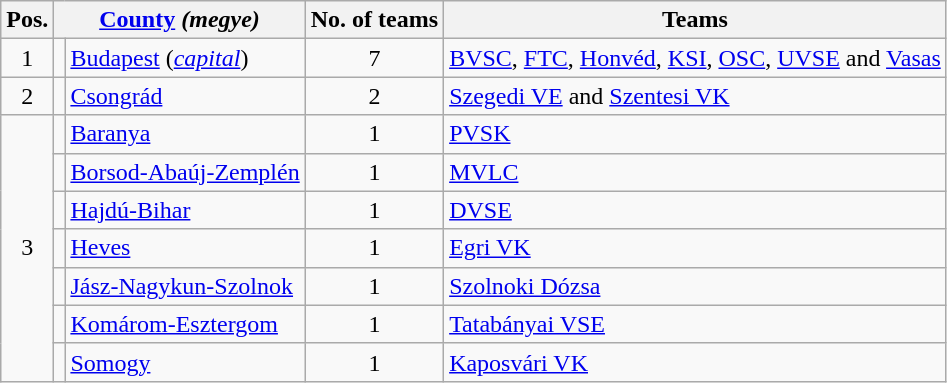<table class="wikitable">
<tr>
<th>Pos.</th>
<th colspan=2><a href='#'>County</a> <em>(megye)</em></th>
<th>No. of teams</th>
<th>Teams</th>
</tr>
<tr>
<td align="center">1</td>
<td align=center></td>
<td><a href='#'>Budapest</a> (<em><a href='#'>capital</a></em>)</td>
<td align="center">7</td>
<td><a href='#'>BVSC</a>, <a href='#'>FTC</a>, <a href='#'>Honvéd</a>, <a href='#'>KSI</a>, <a href='#'>OSC</a>, <a href='#'>UVSE</a> and <a href='#'>Vasas</a></td>
</tr>
<tr>
<td align="center">2</td>
<td align=center></td>
<td><a href='#'>Csongrád</a></td>
<td align="center">2</td>
<td><a href='#'>Szegedi VE</a> and <a href='#'>Szentesi VK</a></td>
</tr>
<tr>
<td rowspan="7" align="center">3</td>
<td align=center></td>
<td><a href='#'>Baranya</a></td>
<td align="center">1</td>
<td><a href='#'>PVSK</a></td>
</tr>
<tr>
<td align=center></td>
<td><a href='#'>Borsod-Abaúj-Zemplén</a></td>
<td align="center">1</td>
<td><a href='#'>MVLC</a></td>
</tr>
<tr>
<td align=center></td>
<td><a href='#'>Hajdú-Bihar</a></td>
<td align="center">1</td>
<td><a href='#'>DVSE</a></td>
</tr>
<tr>
<td align=center></td>
<td><a href='#'>Heves</a></td>
<td align="center">1</td>
<td><a href='#'>Egri VK</a></td>
</tr>
<tr>
<td align=center></td>
<td><a href='#'>Jász-Nagykun-Szolnok</a></td>
<td align="center">1</td>
<td><a href='#'>Szolnoki Dózsa</a></td>
</tr>
<tr>
<td align=center></td>
<td><a href='#'>Komárom-Esztergom</a></td>
<td align="center">1</td>
<td><a href='#'>Tatabányai VSE</a></td>
</tr>
<tr>
<td align=center></td>
<td><a href='#'>Somogy</a></td>
<td align="center">1</td>
<td><a href='#'>Kaposvári VK</a></td>
</tr>
</table>
